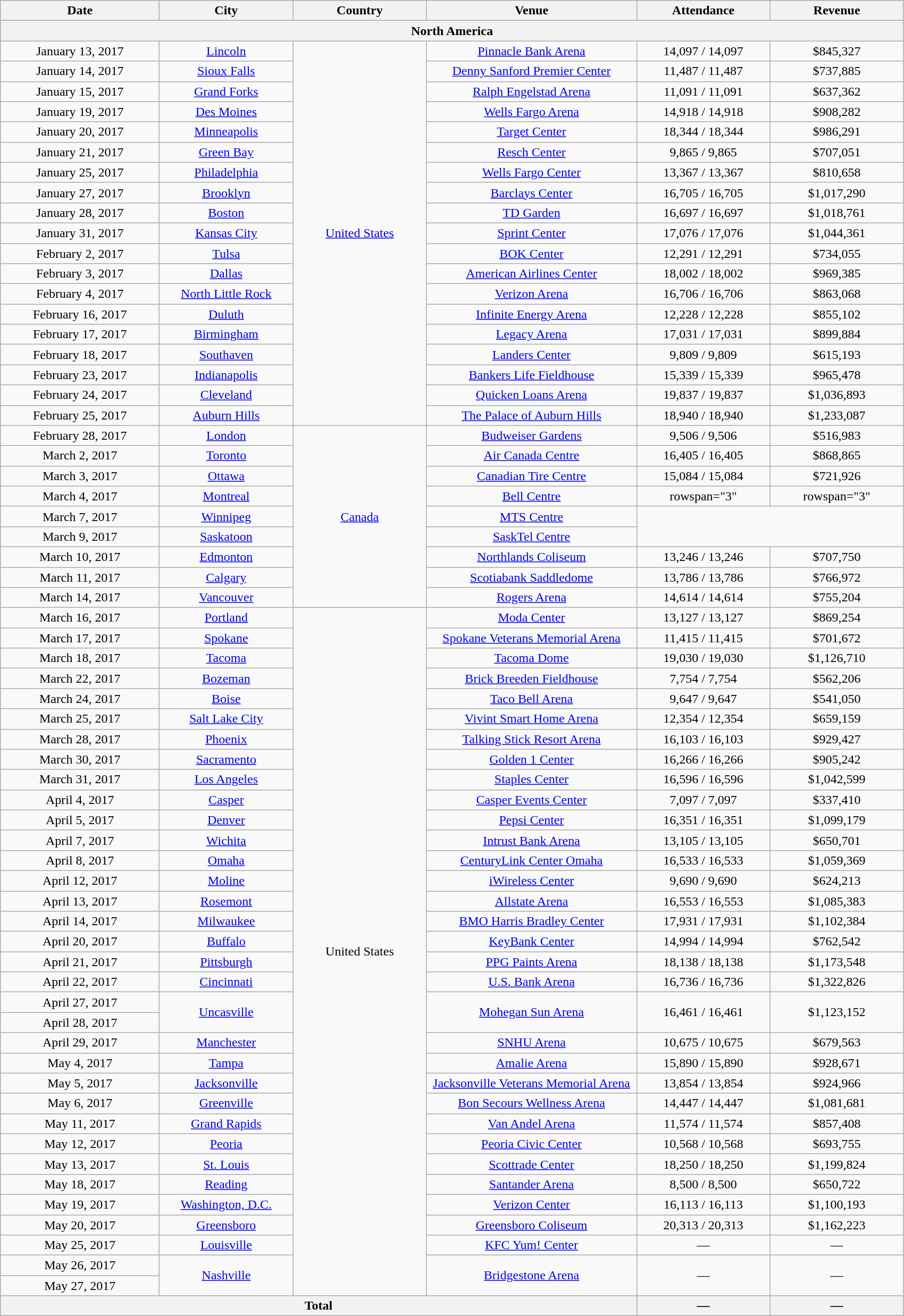<table class="wikitable" style="text-align:center;">
<tr>
<th scope="col" style="width:12em;">Date</th>
<th scope="col" style="width:10em;">City</th>
<th scope="col" style="width:10em;">Country</th>
<th scope="col" style="width:16em;">Venue</th>
<th scope="col" style="width:10em;">Attendance</th>
<th scope="col" style="width:10em;">Revenue</th>
</tr>
<tr>
<th colspan="6">North America</th>
</tr>
<tr>
<td>January 13, 2017</td>
<td><a href='#'>Lincoln</a></td>
<td rowspan="19"><a href='#'>United States</a></td>
<td><a href='#'>Pinnacle Bank Arena</a></td>
<td>14,097 / 14,097</td>
<td>$845,327</td>
</tr>
<tr>
<td>January 14, 2017</td>
<td><a href='#'>Sioux Falls</a></td>
<td><a href='#'>Denny Sanford Premier Center</a></td>
<td>11,487 / 11,487</td>
<td>$737,885</td>
</tr>
<tr>
<td>January 15, 2017</td>
<td><a href='#'>Grand Forks</a></td>
<td><a href='#'>Ralph Engelstad Arena</a></td>
<td>11,091 / 11,091</td>
<td>$637,362</td>
</tr>
<tr>
<td>January 19, 2017</td>
<td><a href='#'>Des Moines</a></td>
<td><a href='#'>Wells Fargo Arena</a></td>
<td>14,918 / 14,918</td>
<td>$908,282</td>
</tr>
<tr>
<td>January 20, 2017</td>
<td><a href='#'>Minneapolis</a></td>
<td><a href='#'>Target Center</a></td>
<td>18,344 / 18,344</td>
<td>$986,291</td>
</tr>
<tr>
<td>January 21, 2017</td>
<td><a href='#'>Green Bay</a></td>
<td><a href='#'>Resch Center</a></td>
<td>9,865 / 9,865</td>
<td>$707,051</td>
</tr>
<tr>
<td>January 25, 2017</td>
<td><a href='#'>Philadelphia</a></td>
<td><a href='#'>Wells Fargo Center</a></td>
<td>13,367 / 13,367</td>
<td>$810,658</td>
</tr>
<tr>
<td>January 27, 2017</td>
<td><a href='#'>Brooklyn</a></td>
<td><a href='#'>Barclays Center</a></td>
<td>16,705 / 16,705</td>
<td>$1,017,290</td>
</tr>
<tr>
<td>January 28, 2017</td>
<td><a href='#'>Boston</a></td>
<td><a href='#'>TD Garden</a></td>
<td>16,697 / 16,697</td>
<td>$1,018,761</td>
</tr>
<tr>
<td>January 31, 2017</td>
<td><a href='#'>Kansas City</a></td>
<td><a href='#'>Sprint Center</a></td>
<td>17,076 / 17,076</td>
<td>$1,044,361</td>
</tr>
<tr>
<td>February 2, 2017</td>
<td><a href='#'>Tulsa</a></td>
<td><a href='#'>BOK Center</a></td>
<td>12,291 / 12,291</td>
<td>$734,055</td>
</tr>
<tr>
<td>February 3, 2017</td>
<td><a href='#'>Dallas</a></td>
<td><a href='#'>American Airlines Center</a></td>
<td>18,002 / 18,002</td>
<td>$969,385</td>
</tr>
<tr>
<td>February 4, 2017</td>
<td><a href='#'>North Little Rock</a></td>
<td><a href='#'>Verizon Arena</a></td>
<td>16,706 / 16,706</td>
<td>$863,068</td>
</tr>
<tr>
<td>February 16, 2017</td>
<td><a href='#'>Duluth</a></td>
<td><a href='#'>Infinite Energy Arena</a></td>
<td>12,228 / 12,228</td>
<td>$855,102</td>
</tr>
<tr>
<td>February 17, 2017</td>
<td><a href='#'>Birmingham</a></td>
<td><a href='#'>Legacy Arena</a></td>
<td>17,031 / 17,031</td>
<td>$899,884</td>
</tr>
<tr>
<td>February 18, 2017</td>
<td><a href='#'>Southaven</a></td>
<td><a href='#'>Landers Center</a></td>
<td>9,809 / 9,809</td>
<td>$615,193</td>
</tr>
<tr>
<td>February 23, 2017</td>
<td><a href='#'>Indianapolis</a></td>
<td><a href='#'>Bankers Life Fieldhouse</a></td>
<td>15,339 / 15,339</td>
<td>$965,478</td>
</tr>
<tr>
<td>February 24, 2017</td>
<td><a href='#'>Cleveland</a></td>
<td><a href='#'>Quicken Loans Arena</a></td>
<td>19,837 / 19,837</td>
<td>$1,036,893</td>
</tr>
<tr>
<td>February 25, 2017</td>
<td><a href='#'>Auburn Hills</a></td>
<td><a href='#'>The Palace of Auburn Hills</a></td>
<td>18,940 / 18,940</td>
<td>$1,233,087</td>
</tr>
<tr>
<td>February 28, 2017</td>
<td><a href='#'>London</a></td>
<td rowspan="9"><a href='#'>Canada</a></td>
<td><a href='#'>Budweiser Gardens</a></td>
<td>9,506 / 9,506</td>
<td>$516,983</td>
</tr>
<tr>
<td>March 2, 2017</td>
<td><a href='#'>Toronto</a></td>
<td><a href='#'>Air Canada Centre</a></td>
<td>16,405 / 16,405</td>
<td>$868,865</td>
</tr>
<tr>
<td>March 3, 2017</td>
<td><a href='#'>Ottawa</a></td>
<td><a href='#'>Canadian Tire Centre</a></td>
<td>15,084 / 15,084</td>
<td>$721,926</td>
</tr>
<tr>
<td>March 4, 2017</td>
<td><a href='#'>Montreal</a></td>
<td><a href='#'>Bell Centre</a></td>
<td>rowspan="3" </td>
<td>rowspan="3" </td>
</tr>
<tr>
<td>March 7, 2017</td>
<td><a href='#'>Winnipeg</a></td>
<td><a href='#'>MTS Centre</a></td>
</tr>
<tr>
<td>March 9, 2017</td>
<td><a href='#'>Saskatoon</a></td>
<td><a href='#'>SaskTel Centre</a></td>
</tr>
<tr>
<td>March 10, 2017</td>
<td><a href='#'>Edmonton</a></td>
<td><a href='#'>Northlands Coliseum</a></td>
<td>13,246 / 13,246</td>
<td>$707,750</td>
</tr>
<tr>
<td>March 11, 2017</td>
<td><a href='#'>Calgary</a></td>
<td><a href='#'>Scotiabank Saddledome</a></td>
<td>13,786 / 13,786</td>
<td>$766,972</td>
</tr>
<tr>
<td>March 14, 2017</td>
<td><a href='#'>Vancouver</a></td>
<td><a href='#'>Rogers Arena</a></td>
<td>14,614 / 14,614</td>
<td>$755,204</td>
</tr>
<tr>
<td>March 16, 2017</td>
<td><a href='#'>Portland</a></td>
<td rowspan="34">United States</td>
<td><a href='#'>Moda Center</a></td>
<td>13,127 / 13,127</td>
<td>$869,254</td>
</tr>
<tr>
<td>March 17, 2017</td>
<td><a href='#'>Spokane</a></td>
<td><a href='#'>Spokane Veterans Memorial Arena</a></td>
<td>11,415 / 11,415</td>
<td>$701,672</td>
</tr>
<tr>
<td>March 18, 2017</td>
<td><a href='#'>Tacoma</a></td>
<td><a href='#'>Tacoma Dome</a></td>
<td>19,030 / 19,030</td>
<td>$1,126,710</td>
</tr>
<tr>
<td>March 22, 2017</td>
<td><a href='#'>Bozeman</a></td>
<td><a href='#'>Brick Breeden Fieldhouse</a></td>
<td>7,754 / 7,754</td>
<td>$562,206</td>
</tr>
<tr>
<td>March 24, 2017</td>
<td><a href='#'>Boise</a></td>
<td><a href='#'>Taco Bell Arena</a></td>
<td>9,647 / 9,647</td>
<td>$541,050</td>
</tr>
<tr>
<td>March 25, 2017</td>
<td><a href='#'>Salt Lake City</a></td>
<td><a href='#'>Vivint Smart Home Arena</a></td>
<td>12,354 / 12,354</td>
<td>$659,159</td>
</tr>
<tr>
<td>March 28, 2017</td>
<td><a href='#'>Phoenix</a></td>
<td><a href='#'>Talking Stick Resort Arena</a></td>
<td>16,103 / 16,103</td>
<td>$929,427</td>
</tr>
<tr>
<td>March 30, 2017</td>
<td><a href='#'>Sacramento</a></td>
<td><a href='#'>Golden 1 Center</a></td>
<td>16,266 / 16,266</td>
<td>$905,242</td>
</tr>
<tr>
<td>March 31, 2017</td>
<td><a href='#'>Los Angeles</a></td>
<td><a href='#'>Staples Center</a></td>
<td>16,596 / 16,596</td>
<td>$1,042,599</td>
</tr>
<tr>
<td>April 4, 2017</td>
<td><a href='#'>Casper</a></td>
<td><a href='#'>Casper Events Center</a></td>
<td>7,097 / 7,097</td>
<td>$337,410</td>
</tr>
<tr>
<td>April 5, 2017</td>
<td><a href='#'>Denver</a></td>
<td><a href='#'>Pepsi Center</a></td>
<td>16,351 / 16,351</td>
<td>$1,099,179</td>
</tr>
<tr>
<td>April 7, 2017</td>
<td><a href='#'>Wichita</a></td>
<td><a href='#'>Intrust Bank Arena</a></td>
<td>13,105 / 13,105</td>
<td>$650,701</td>
</tr>
<tr>
<td>April 8, 2017</td>
<td><a href='#'>Omaha</a></td>
<td><a href='#'>CenturyLink Center Omaha</a></td>
<td>16,533 / 16,533</td>
<td>$1,059,369</td>
</tr>
<tr>
<td>April 12, 2017</td>
<td><a href='#'>Moline</a></td>
<td><a href='#'>iWireless Center</a></td>
<td>9,690 / 9,690</td>
<td>$624,213</td>
</tr>
<tr>
<td>April 13, 2017</td>
<td><a href='#'>Rosemont</a></td>
<td><a href='#'>Allstate Arena</a></td>
<td>16,553 / 16,553</td>
<td>$1,085,383</td>
</tr>
<tr>
<td>April 14, 2017</td>
<td><a href='#'>Milwaukee</a></td>
<td><a href='#'>BMO Harris Bradley Center</a></td>
<td>17,931 / 17,931</td>
<td>$1,102,384</td>
</tr>
<tr>
<td>April 20, 2017</td>
<td><a href='#'>Buffalo</a></td>
<td><a href='#'>KeyBank Center</a></td>
<td>14,994 / 14,994</td>
<td>$762,542</td>
</tr>
<tr>
<td>April 21, 2017</td>
<td><a href='#'>Pittsburgh</a></td>
<td><a href='#'>PPG Paints Arena</a></td>
<td>18,138 / 18,138</td>
<td>$1,173,548</td>
</tr>
<tr>
<td>April 22, 2017</td>
<td><a href='#'>Cincinnati</a></td>
<td><a href='#'>U.S. Bank Arena</a></td>
<td>16,736 / 16,736</td>
<td>$1,322,826</td>
</tr>
<tr>
<td>April 27, 2017</td>
<td rowspan="2"><a href='#'>Uncasville</a></td>
<td rowspan="2"><a href='#'>Mohegan Sun Arena</a></td>
<td rowspan="2">16,461 / 16,461</td>
<td rowspan="2">$1,123,152</td>
</tr>
<tr>
<td>April 28, 2017</td>
</tr>
<tr>
<td>April 29, 2017</td>
<td><a href='#'>Manchester</a></td>
<td><a href='#'>SNHU Arena</a></td>
<td>10,675 / 10,675</td>
<td>$679,563</td>
</tr>
<tr>
<td>May 4, 2017</td>
<td><a href='#'>Tampa</a></td>
<td><a href='#'>Amalie Arena</a></td>
<td>15,890 / 15,890</td>
<td>$928,671</td>
</tr>
<tr>
<td>May 5, 2017</td>
<td><a href='#'>Jacksonville</a></td>
<td><a href='#'>Jacksonville Veterans Memorial Arena</a></td>
<td>13,854 / 13,854</td>
<td>$924,966</td>
</tr>
<tr>
<td>May 6, 2017</td>
<td><a href='#'>Greenville</a></td>
<td><a href='#'>Bon Secours Wellness Arena</a></td>
<td>14,447 / 14,447</td>
<td>$1,081,681</td>
</tr>
<tr>
<td>May 11, 2017</td>
<td><a href='#'>Grand Rapids</a></td>
<td><a href='#'>Van Andel Arena</a></td>
<td>11,574 / 11,574</td>
<td>$857,408</td>
</tr>
<tr>
<td>May 12, 2017</td>
<td><a href='#'>Peoria</a></td>
<td><a href='#'>Peoria Civic Center</a></td>
<td>10,568 / 10,568</td>
<td>$693,755</td>
</tr>
<tr>
<td>May 13, 2017</td>
<td><a href='#'>St. Louis</a></td>
<td><a href='#'>Scottrade Center</a></td>
<td>18,250 / 18,250</td>
<td>$1,199,824</td>
</tr>
<tr>
<td>May 18, 2017</td>
<td><a href='#'>Reading</a></td>
<td><a href='#'>Santander Arena</a></td>
<td>8,500 / 8,500</td>
<td>$650,722</td>
</tr>
<tr>
<td>May 19, 2017</td>
<td><a href='#'>Washington, D.C.</a></td>
<td><a href='#'>Verizon Center</a></td>
<td>16,113 / 16,113</td>
<td>$1,100,193</td>
</tr>
<tr>
<td>May 20, 2017</td>
<td><a href='#'>Greensboro</a></td>
<td><a href='#'>Greensboro Coliseum</a></td>
<td>20,313 / 20,313</td>
<td>$1,162,223</td>
</tr>
<tr>
<td>May 25, 2017</td>
<td><a href='#'>Louisville</a></td>
<td><a href='#'>KFC Yum! Center</a></td>
<td>—</td>
<td>—</td>
</tr>
<tr>
<td>May 26, 2017</td>
<td rowspan="2"><a href='#'>Nashville</a></td>
<td rowspan="2"><a href='#'>Bridgestone Arena</a></td>
<td rowspan="2">—</td>
<td rowspan="2">—</td>
</tr>
<tr>
<td>May 27, 2017</td>
</tr>
<tr>
<th colspan="4">Total</th>
<th>—</th>
<th>—</th>
</tr>
</table>
